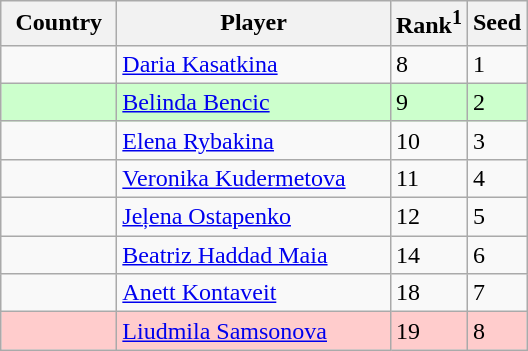<table class="sortable wikitable">
<tr>
<th width="70">Country</th>
<th width="175">Player</th>
<th>Rank<sup>1</sup></th>
<th>Seed</th>
</tr>
<tr>
<td></td>
<td><a href='#'>Daria Kasatkina</a></td>
<td>8</td>
<td>1</td>
</tr>
<tr style="background:#cfc;">
<td></td>
<td><a href='#'>Belinda Bencic</a></td>
<td>9</td>
<td>2</td>
</tr>
<tr>
<td></td>
<td><a href='#'>Elena Rybakina</a></td>
<td>10</td>
<td>3</td>
</tr>
<tr>
<td></td>
<td><a href='#'>Veronika Kudermetova</a></td>
<td>11</td>
<td>4</td>
</tr>
<tr>
<td></td>
<td><a href='#'>Jeļena Ostapenko</a></td>
<td>12</td>
<td>5</td>
</tr>
<tr>
<td></td>
<td><a href='#'>Beatriz Haddad Maia</a></td>
<td>14</td>
<td>6</td>
</tr>
<tr>
<td></td>
<td><a href='#'>Anett Kontaveit</a></td>
<td>18</td>
<td>7</td>
</tr>
<tr style="background:#fcc;">
<td></td>
<td><a href='#'>Liudmila Samsonova</a></td>
<td>19</td>
<td>8</td>
</tr>
</table>
